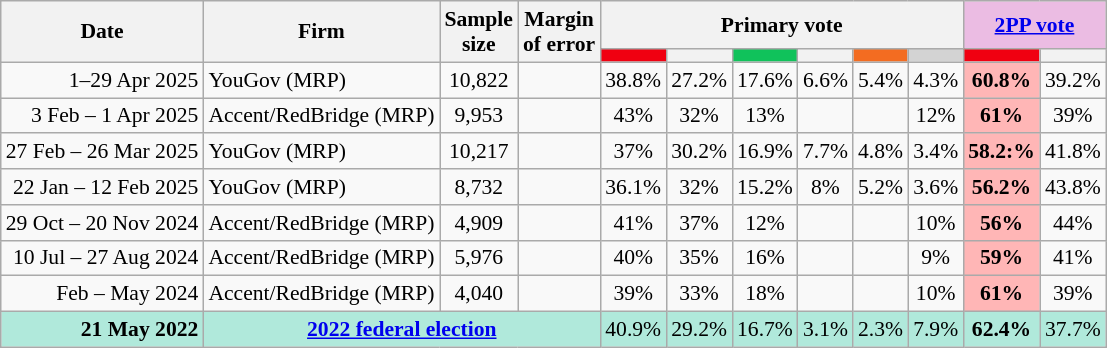<table class="nowrap wikitable tpl-blanktable" style=text-align:center;font-size:90%>
<tr>
<th rowspan=2>Date</th>
<th rowspan=2>Firm</th>
<th rowspan=2>Sample<br>size</th>
<th rowspan=2>Margin<br>of error</th>
<th colspan=6>Primary vote</th>
<th colspan=2 class=unsortable style=background:#ebbce3><a href='#'>2PP vote</a></th>
</tr>
<tr>
<th style="background:#F00011"></th>
<th style=background:></th>
<th style=background:#10C25B></th>
<th style=background:></th>
<th style=background:#f36c21></th>
<th style=background:lightgray></th>
<th style="background:#F00011"></th>
<th style=background:></th>
</tr>
<tr>
<td align=right>1–29 Apr 2025</td>
<td align=left>YouGov (MRP)</td>
<td>10,822</td>
<td></td>
<td>38.8%</td>
<td>27.2%</td>
<td>17.6%</td>
<td>6.6%</td>
<td>5.4%</td>
<td>4.3%</td>
<th style="background:#FFB6B6">60.8%</th>
<td>39.2%</td>
</tr>
<tr>
<td align=right>3 Feb – 1 Apr 2025</td>
<td align=left>Accent/RedBridge (MRP)</td>
<td>9,953</td>
<td></td>
<td>43%</td>
<td>32%</td>
<td>13%</td>
<td></td>
<td></td>
<td>12%</td>
<th style="background:#FFB6B6">61%</th>
<td>39%</td>
</tr>
<tr>
<td align=right>27 Feb – 26 Mar 2025</td>
<td align=left>YouGov (MRP)</td>
<td>10,217</td>
<td></td>
<td>37%</td>
<td>30.2%</td>
<td>16.9%</td>
<td>7.7%</td>
<td>4.8%</td>
<td>3.4%</td>
<th style="background:#FFB6B6">58.2:%</th>
<td>41.8%</td>
</tr>
<tr>
<td align=right>22 Jan – 12 Feb 2025</td>
<td align=left>YouGov (MRP)</td>
<td>8,732</td>
<td></td>
<td>36.1%</td>
<td>32%</td>
<td>15.2%</td>
<td>8%</td>
<td>5.2%</td>
<td>3.6%</td>
<th style="background:#FFB6B6">56.2%</th>
<td>43.8%</td>
</tr>
<tr>
<td align=right>29 Oct – 20 Nov 2024</td>
<td align=left>Accent/RedBridge (MRP)</td>
<td>4,909</td>
<td></td>
<td>41%</td>
<td>37%</td>
<td>12%</td>
<td></td>
<td></td>
<td>10%</td>
<th style="background:#FFB6B6">56%</th>
<td>44%</td>
</tr>
<tr>
<td align=right>10 Jul – 27 Aug 2024</td>
<td align=left>Accent/RedBridge (MRP)</td>
<td>5,976</td>
<td></td>
<td>40%</td>
<td>35%</td>
<td>16%</td>
<td></td>
<td></td>
<td>9%</td>
<th style="background:#FFB6B6">59%</th>
<td>41%</td>
</tr>
<tr>
<td align=right>Feb – May 2024</td>
<td align=left>Accent/RedBridge (MRP)</td>
<td>4,040</td>
<td></td>
<td>39%</td>
<td>33%</td>
<td>18%</td>
<td></td>
<td></td>
<td>10%</td>
<th style="background:#FFB6B6">61%</th>
<td>39%</td>
</tr>
<tr style="background:#b0e9db">
<td align=right><strong>21 May 2022</strong></td>
<td colspan="3" style="text-align:center"><strong><a href='#'>2022 federal election</a></strong></td>
<td>40.9%</td>
<td>29.2%</td>
<td>16.7%</td>
<td>3.1%</td>
<td>2.3%</td>
<td>7.9%</td>
<td><strong>62.4%</strong></td>
<td>37.7%</td>
</tr>
</table>
